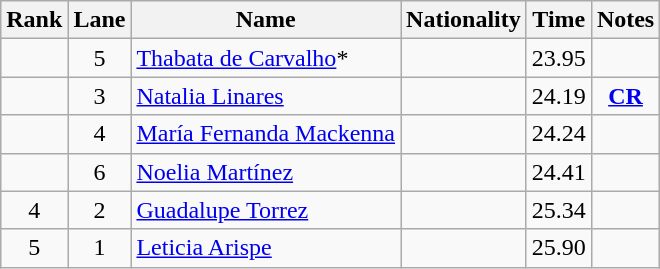<table class="wikitable sortable" style="text-align:center">
<tr>
<th>Rank</th>
<th>Lane</th>
<th>Name</th>
<th>Nationality</th>
<th>Time</th>
<th>Notes</th>
</tr>
<tr>
<td></td>
<td>5</td>
<td align=left><a href='#'>Thabata de Carvalho</a>*</td>
<td align=left></td>
<td>23.95</td>
<td></td>
</tr>
<tr>
<td></td>
<td>3</td>
<td align=left><a href='#'>Natalia Linares</a></td>
<td align=left></td>
<td>24.19</td>
<td><strong><a href='#'>CR</a></strong></td>
</tr>
<tr>
<td></td>
<td>4</td>
<td align=left><a href='#'>María Fernanda Mackenna</a></td>
<td align=left></td>
<td>24.24</td>
<td></td>
</tr>
<tr>
<td></td>
<td>6</td>
<td align=left><a href='#'>Noelia Martínez</a></td>
<td align=left></td>
<td>24.41</td>
<td><strong></strong></td>
</tr>
<tr>
<td>4</td>
<td>2</td>
<td align=left><a href='#'>Guadalupe Torrez</a></td>
<td align=left></td>
<td>25.34</td>
<td></td>
</tr>
<tr>
<td>5</td>
<td>1</td>
<td align=left><a href='#'>Leticia Arispe</a></td>
<td align=left></td>
<td>25.90</td>
<td></td>
</tr>
</table>
